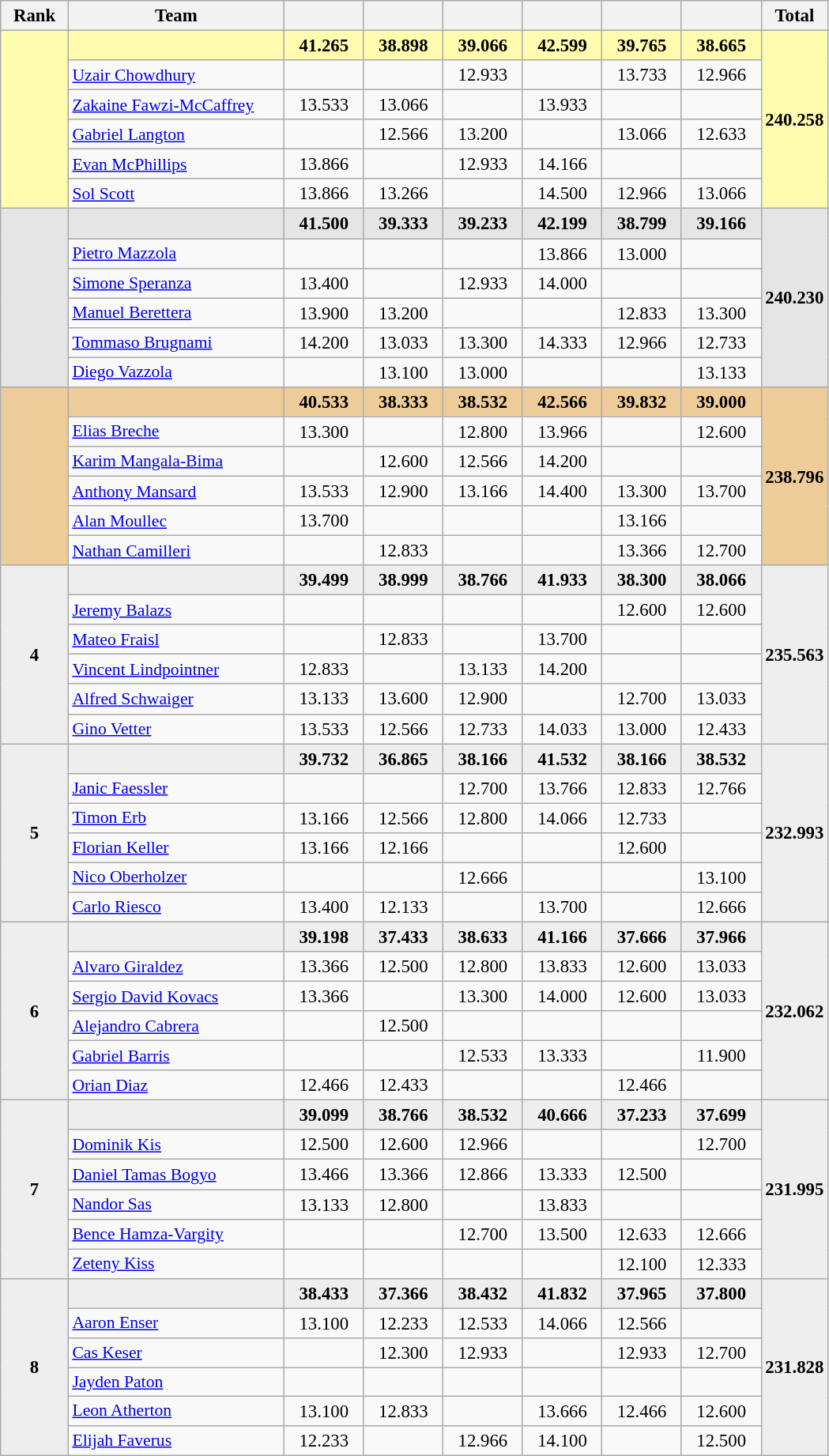<table style="text-align:center; font-size:95%" class="wikitable sortable">
<tr>
<th scope="col" style="width:50px;">Rank</th>
<th scope="col" style="width:175px;">Team</th>
<th scope="col" style="width:60px;"></th>
<th scope="col" style="width:60px;"></th>
<th scope="col" style="width:60px;"></th>
<th scope="col" style="width:60px;"></th>
<th scope="col" style="width:60px;"></th>
<th scope="col" style="width:60px;"></th>
<th>Total</th>
</tr>
<tr style="background:#fffcaf;">
<td rowspan="6"><strong></strong></td>
<td style="text-align:left;"><strong></strong></td>
<td><strong>41.265</strong></td>
<td><strong>38.898</strong></td>
<td><strong>39.066</strong></td>
<td><strong>42.599</strong></td>
<td><strong>39.765</strong></td>
<td><strong>38.665</strong></td>
<td rowspan="6"><strong>240.258</strong></td>
</tr>
<tr>
<td style="text-align:left; font-size:95%"><a href='#'>Uzair Chowdhury</a></td>
<td></td>
<td></td>
<td>12.933</td>
<td></td>
<td>13.733</td>
<td>12.966</td>
</tr>
<tr>
<td style="text-align:left; font-size:95%"><a href='#'>Zakaine Fawzi-McCaffrey</a></td>
<td>13.533</td>
<td>13.066</td>
<td></td>
<td>13.933</td>
<td></td>
<td></td>
</tr>
<tr>
<td style="text-align:left; font-size:95%"><a href='#'>Gabriel Langton</a></td>
<td></td>
<td>12.566</td>
<td>13.200</td>
<td></td>
<td>13.066</td>
<td>12.633</td>
</tr>
<tr>
<td style="text-align:left; font-size:95%"><a href='#'>Evan McPhillips</a></td>
<td>13.866</td>
<td></td>
<td>12.933</td>
<td>14.166</td>
<td></td>
<td></td>
</tr>
<tr>
<td style="text-align:left; font-size:95%"><a href='#'>Sol Scott</a></td>
<td>13.866</td>
<td>13.266</td>
<td></td>
<td>14.500</td>
<td>12.966</td>
<td>13.066</td>
</tr>
<tr style="background:#e5e5e5;">
<td rowspan="6"><strong></strong></td>
<td style="text-align:left;"><strong></strong></td>
<td><strong>41.500</strong></td>
<td><strong>39.333</strong></td>
<td><strong>39.233</strong></td>
<td><strong>42.199</strong></td>
<td><strong>38.799</strong></td>
<td><strong>39.166</strong></td>
<td rowspan="6"><strong>240.230</strong></td>
</tr>
<tr>
<td style="text-align:left; font-size:95%"><a href='#'>Pietro Mazzola</a></td>
<td></td>
<td></td>
<td></td>
<td>13.866</td>
<td>13.000</td>
<td></td>
</tr>
<tr>
<td style="text-align:left; font-size:95%"><a href='#'>Simone Speranza</a></td>
<td>13.400</td>
<td></td>
<td>12.933</td>
<td>14.000</td>
<td></td>
<td></td>
</tr>
<tr>
<td style="text-align:left; font-size:95%"><a href='#'>Manuel Berettera</a></td>
<td>13.900</td>
<td>13.200</td>
<td></td>
<td></td>
<td>12.833</td>
<td>13.300</td>
</tr>
<tr>
<td style="text-align:left; font-size:95%"><a href='#'>Tommaso Brugnami</a></td>
<td>14.200</td>
<td>13.033</td>
<td>13.300</td>
<td>14.333</td>
<td>12.966</td>
<td>12.733</td>
</tr>
<tr>
<td style="text-align:left; font-size:95%"><a href='#'>Diego Vazzola</a></td>
<td></td>
<td>13.100</td>
<td>13.000</td>
<td></td>
<td></td>
<td>13.133</td>
</tr>
<tr style="background:#ec9;">
<td rowspan="6"><strong></strong></td>
<td style="text-align:left;"><strong></strong></td>
<td><strong>40.533</strong></td>
<td><strong>38.333</strong></td>
<td><strong>38.532</strong></td>
<td><strong>42.566</strong></td>
<td><strong>39.832</strong></td>
<td><strong>39.000</strong></td>
<td rowspan="6"><strong>238.796</strong></td>
</tr>
<tr>
<td style="text-align:left; font-size:95%"><a href='#'>Elias Breche</a></td>
<td>13.300</td>
<td></td>
<td>12.800</td>
<td>13.966</td>
<td></td>
<td>12.600</td>
</tr>
<tr>
<td style="text-align:left; font-size:95%"><a href='#'>Karim Mangala-Bima</a></td>
<td></td>
<td>12.600</td>
<td>12.566</td>
<td>14.200</td>
<td></td>
<td></td>
</tr>
<tr>
<td style="text-align:left; font-size:95%"><a href='#'>Anthony Mansard</a></td>
<td>13.533</td>
<td>12.900</td>
<td>13.166</td>
<td>14.400</td>
<td>13.300</td>
<td>13.700</td>
</tr>
<tr>
<td style="text-align:left; font-size:95%"><a href='#'>Alan Moullec</a></td>
<td>13.700</td>
<td></td>
<td></td>
<td></td>
<td>13.166</td>
<td></td>
</tr>
<tr>
<td style="text-align:left; font-size:95%"><a href='#'>Nathan Camilleri</a></td>
<td></td>
<td>12.833</td>
<td></td>
<td></td>
<td>13.366</td>
<td>12.700</td>
</tr>
<tr style="background:#eee;">
<td rowspan="6"><strong>4</strong></td>
<td style="text-align:left;"><strong></strong></td>
<td><strong>39.499</strong></td>
<td><strong>38.999</strong></td>
<td><strong>38.766</strong></td>
<td><strong>41.933</strong></td>
<td><strong>38.300</strong></td>
<td><strong>38.066</strong></td>
<td rowspan="6"><strong>235.563</strong></td>
</tr>
<tr>
<td style="text-align:left; font-size:95%"><a href='#'>Jeremy Balazs</a></td>
<td></td>
<td></td>
<td></td>
<td></td>
<td>12.600</td>
<td>12.600</td>
</tr>
<tr>
<td style="text-align:left; font-size:95%"><a href='#'>Mateo Fraisl</a></td>
<td></td>
<td>12.833</td>
<td></td>
<td>13.700</td>
<td></td>
<td></td>
</tr>
<tr>
<td style="text-align:left; font-size:95%"><a href='#'>Vincent Lindpointner</a></td>
<td>12.833</td>
<td></td>
<td>13.133</td>
<td>14.200</td>
<td></td>
<td></td>
</tr>
<tr>
<td style="text-align:left; font-size:95%"><a href='#'>Alfred Schwaiger</a></td>
<td>13.133</td>
<td>13.600</td>
<td>12.900</td>
<td></td>
<td>12.700</td>
<td>13.033</td>
</tr>
<tr>
<td style="text-align:left; font-size:95%"><a href='#'>Gino Vetter</a></td>
<td>13.533</td>
<td>12.566</td>
<td>12.733</td>
<td>14.033</td>
<td>13.000</td>
<td>12.433</td>
</tr>
<tr style="background:#eee;">
<td rowspan="6"><strong>5</strong></td>
<td style="text-align:left;"><strong></strong></td>
<td><strong>39.732</strong></td>
<td><strong>36.865</strong></td>
<td><strong>38.166</strong></td>
<td><strong>41.532</strong></td>
<td><strong>38.166</strong></td>
<td><strong>38.532</strong></td>
<td rowspan="6"><strong>232.993</strong></td>
</tr>
<tr>
<td style="text-align:left; font-size:95%"><a href='#'>Janic Faessler</a></td>
<td></td>
<td></td>
<td>12.700</td>
<td>13.766</td>
<td>12.833</td>
<td>12.766</td>
</tr>
<tr>
<td style="text-align:left; font-size:95%"><a href='#'>Timon Erb</a></td>
<td>13.166</td>
<td>12.566</td>
<td>12.800</td>
<td>14.066</td>
<td>12.733</td>
<td></td>
</tr>
<tr>
<td style="text-align:left; font-size:95%"><a href='#'>Florian Keller</a></td>
<td>13.166</td>
<td>12.166</td>
<td></td>
<td></td>
<td>12.600</td>
<td></td>
</tr>
<tr>
<td style="text-align:left; font-size:95%"><a href='#'>Nico Oberholzer</a></td>
<td></td>
<td></td>
<td>12.666</td>
<td></td>
<td></td>
<td>13.100</td>
</tr>
<tr>
<td style="text-align:left; font-size:95%"><a href='#'>Carlo Riesco</a></td>
<td>13.400</td>
<td>12.133</td>
<td></td>
<td>13.700</td>
<td></td>
<td>12.666</td>
</tr>
<tr style="background:#eee;">
<td rowspan="6"><strong>6</strong></td>
<td style="text-align:left;"><strong></strong></td>
<td><strong>39.198</strong></td>
<td><strong>37.433</strong></td>
<td><strong>38.633</strong></td>
<td><strong>41.166</strong></td>
<td><strong>37.666</strong></td>
<td><strong>37.966</strong></td>
<td rowspan="6"><strong>232.062</strong></td>
</tr>
<tr>
<td style="text-align:left; font-size:95%"><a href='#'>Alvaro Giraldez</a></td>
<td>13.366</td>
<td>12.500</td>
<td>12.800</td>
<td>13.833</td>
<td>12.600</td>
<td>13.033</td>
</tr>
<tr>
<td style="text-align:left; font-size:95%"><a href='#'>Sergio David Kovacs</a></td>
<td>13.366</td>
<td></td>
<td>13.300</td>
<td>14.000</td>
<td>12.600</td>
<td>13.033</td>
</tr>
<tr>
<td style="text-align:left; font-size:95%"><a href='#'>Alejandro Cabrera</a></td>
<td></td>
<td>12.500</td>
<td></td>
<td></td>
<td></td>
<td></td>
</tr>
<tr>
<td style="text-align:left; font-size:95%"><a href='#'>Gabriel Barris</a></td>
<td></td>
<td></td>
<td>12.533</td>
<td>13.333</td>
<td></td>
<td>11.900</td>
</tr>
<tr>
<td style="text-align:left; font-size:95%"><a href='#'>Orian Diaz</a></td>
<td>12.466</td>
<td>12.433</td>
<td></td>
<td></td>
<td>12.466</td>
<td></td>
</tr>
<tr style="background:#eee;">
<td rowspan="6"><strong>7</strong></td>
<td style="text-align:left;"><strong></strong></td>
<td><strong>39.099</strong></td>
<td><strong>38.766</strong></td>
<td><strong>38.532</strong></td>
<td><strong>40.666</strong></td>
<td><strong>37.233</strong></td>
<td><strong>37.699</strong></td>
<td rowspan="6"><strong>231.995</strong></td>
</tr>
<tr>
<td style="text-align:left; font-size:95%"><a href='#'>Dominik Kis</a></td>
<td>12.500</td>
<td>12.600</td>
<td>12.966</td>
<td></td>
<td></td>
<td>12.700</td>
</tr>
<tr>
<td style="text-align:left; font-size:95%"><a href='#'>Daniel Tamas Bogyo</a></td>
<td>13.466</td>
<td>13.366</td>
<td>12.866</td>
<td>13.333</td>
<td>12.500</td>
<td></td>
</tr>
<tr>
<td style="text-align:left; font-size:95%"><a href='#'>Nandor Sas</a></td>
<td>13.133</td>
<td>12.800</td>
<td></td>
<td>13.833</td>
<td></td>
<td></td>
</tr>
<tr>
<td style="text-align:left; font-size:95%"><a href='#'>Bence Hamza-Vargity</a></td>
<td></td>
<td></td>
<td>12.700</td>
<td>13.500</td>
<td>12.633</td>
<td>12.666</td>
</tr>
<tr>
<td style="text-align:left; font-size:95%"><a href='#'>Zeteny Kiss</a></td>
<td></td>
<td></td>
<td></td>
<td></td>
<td>12.100</td>
<td>12.333</td>
</tr>
<tr style="background:#eee;">
<td rowspan="6"><strong>8</strong></td>
<td style="text-align:left;"><strong></strong></td>
<td><strong>38.433</strong></td>
<td><strong>37.366</strong></td>
<td><strong>38.432</strong></td>
<td><strong>41.832</strong></td>
<td><strong>37.965</strong></td>
<td><strong>37.800</strong></td>
<td rowspan="6"><strong>231.828</strong></td>
</tr>
<tr>
<td style="text-align:left; font-size:95%"><a href='#'>Aaron Enser</a></td>
<td>13.100</td>
<td>12.233</td>
<td>12.533</td>
<td>14.066</td>
<td>12.566</td>
<td></td>
</tr>
<tr>
<td style="text-align:left; font-size:95%"><a href='#'>Cas Keser</a></td>
<td></td>
<td>12.300</td>
<td>12.933</td>
<td></td>
<td>12.933</td>
<td>12.700</td>
</tr>
<tr>
<td style="text-align:left; font-size:95%"><a href='#'>Jayden Paton</a></td>
<td></td>
<td></td>
<td></td>
<td></td>
<td></td>
<td></td>
</tr>
<tr>
<td style="text-align:left; font-size:95%"><a href='#'>Leon Atherton</a></td>
<td>13.100</td>
<td>12.833</td>
<td></td>
<td>13.666</td>
<td>12.466</td>
<td>12.600</td>
</tr>
<tr>
<td style="text-align:left; font-size:95%"><a href='#'>Elijah Faverus</a></td>
<td>12.233</td>
<td></td>
<td>12.966</td>
<td>14.100</td>
<td></td>
<td>12.500</td>
</tr>
</table>
